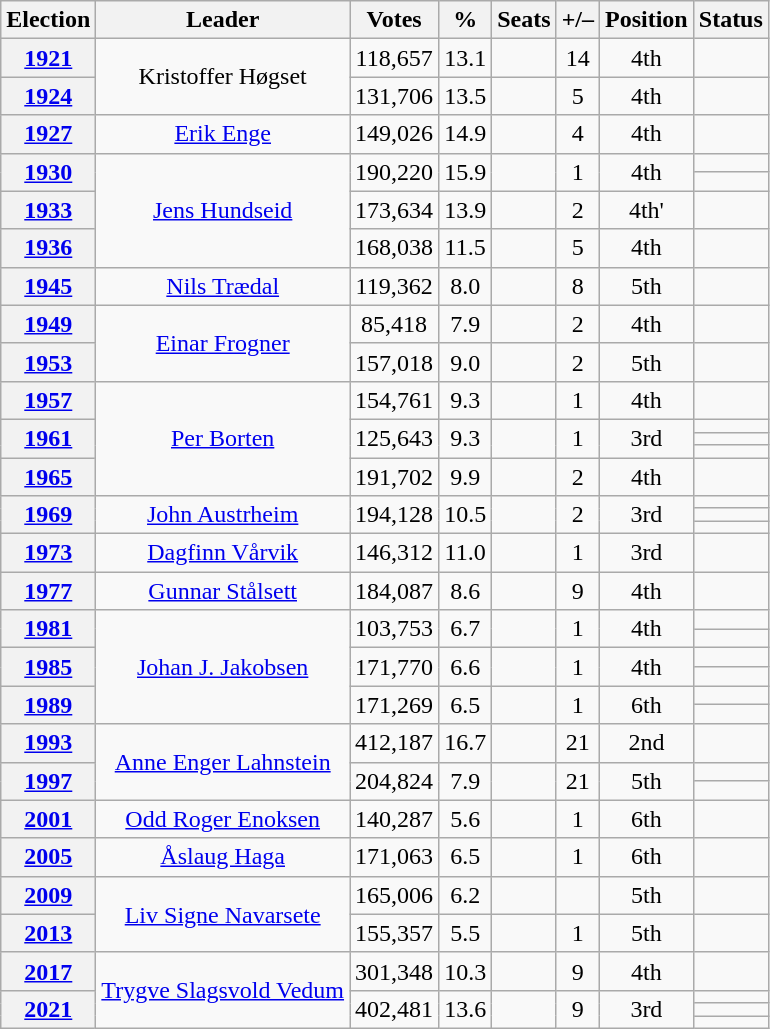<table class=wikitable style="text-align:center;">
<tr>
<th>Election</th>
<th>Leader</th>
<th>Votes</th>
<th>%</th>
<th>Seats</th>
<th>+/–</th>
<th>Position</th>
<th>Status</th>
</tr>
<tr>
<th><a href='#'>1921</a></th>
<td rowspan=2>Kristoffer Høgset</td>
<td>118,657</td>
<td>13.1</td>
<td></td>
<td> 14</td>
<td> 4th</td>
<td></td>
</tr>
<tr>
<th><a href='#'>1924</a></th>
<td>131,706</td>
<td>13.5</td>
<td></td>
<td> 5</td>
<td> 4th</td>
<td></td>
</tr>
<tr>
<th><a href='#'>1927</a></th>
<td><a href='#'>Erik Enge</a></td>
<td>149,026</td>
<td>14.9</td>
<td></td>
<td> 4</td>
<td> 4th</td>
<td></td>
</tr>
<tr>
<th rowspan=2><a href='#'>1930</a></th>
<td rowspan=4><a href='#'>Jens Hundseid</a></td>
<td rowspan=2>190,220</td>
<td rowspan=2>15.9</td>
<td rowspan=2></td>
<td rowspan=2> 1</td>
<td rowspan=2> 4th</td>
<td></td>
</tr>
<tr>
<td></td>
</tr>
<tr>
<th><a href='#'>1933</a></th>
<td>173,634</td>
<td>13.9</td>
<td></td>
<td> 2</td>
<td> 4th'</td>
<td></td>
</tr>
<tr>
<th><a href='#'>1936</a></th>
<td>168,038</td>
<td>11.5</td>
<td></td>
<td> 5</td>
<td> 4th</td>
<td></td>
</tr>
<tr>
<th><a href='#'>1945</a></th>
<td><a href='#'>Nils Trædal</a></td>
<td>119,362</td>
<td>8.0</td>
<td></td>
<td> 8</td>
<td> 5th</td>
<td></td>
</tr>
<tr>
<th><a href='#'>1949</a></th>
<td rowspan=2><a href='#'>Einar Frogner</a></td>
<td>85,418</td>
<td>7.9</td>
<td></td>
<td> 2</td>
<td> 4th</td>
<td></td>
</tr>
<tr>
<th><a href='#'>1953</a></th>
<td>157,018</td>
<td>9.0</td>
<td></td>
<td> 2</td>
<td> 5th</td>
<td></td>
</tr>
<tr>
<th><a href='#'>1957</a></th>
<td rowspan=5><a href='#'>Per Borten</a></td>
<td>154,761</td>
<td>9.3</td>
<td></td>
<td> 1</td>
<td> 4th</td>
<td></td>
</tr>
<tr>
<th rowspan=3><a href='#'>1961</a></th>
<td rowspan=3>125,643</td>
<td rowspan=3>9.3</td>
<td rowspan=3></td>
<td rowspan=3> 1</td>
<td rowspan=3> 3rd</td>
<td></td>
</tr>
<tr>
<td></td>
</tr>
<tr>
<td></td>
</tr>
<tr>
<th><a href='#'>1965</a></th>
<td>191,702</td>
<td>9.9</td>
<td></td>
<td> 2</td>
<td> 4th</td>
<td></td>
</tr>
<tr>
<th rowspan=3><a href='#'>1969</a></th>
<td rowspan=3><a href='#'>John Austrheim</a></td>
<td rowspan=3>194,128</td>
<td rowspan=3>10.5</td>
<td rowspan=3></td>
<td rowspan=3> 2</td>
<td rowspan=3> 3rd</td>
<td></td>
</tr>
<tr>
<td></td>
</tr>
<tr>
<td></td>
</tr>
<tr>
<th><a href='#'>1973</a></th>
<td><a href='#'>Dagfinn Vårvik</a></td>
<td>146,312</td>
<td>11.0</td>
<td></td>
<td> 1</td>
<td> 3rd</td>
<td></td>
</tr>
<tr>
<th><a href='#'>1977</a></th>
<td><a href='#'>Gunnar Stålsett</a></td>
<td>184,087</td>
<td>8.6</td>
<td></td>
<td> 9</td>
<td> 4th</td>
<td></td>
</tr>
<tr>
<th rowspan=2><a href='#'>1981</a></th>
<td rowspan=6><a href='#'>Johan J. Jakobsen</a></td>
<td rowspan=2>103,753</td>
<td rowspan=2>6.7</td>
<td rowspan=2></td>
<td rowspan=2> 1</td>
<td rowspan=2> 4th</td>
<td></td>
</tr>
<tr>
<td></td>
</tr>
<tr>
<th rowspan=2><a href='#'>1985</a></th>
<td rowspan=2>171,770</td>
<td rowspan=2>6.6</td>
<td rowspan=2></td>
<td rowspan=2> 1</td>
<td rowspan=2> 4th</td>
<td></td>
</tr>
<tr>
<td></td>
</tr>
<tr>
<th rowspan=2><a href='#'>1989</a></th>
<td rowspan=2>171,269</td>
<td rowspan=2>6.5</td>
<td rowspan=2></td>
<td rowspan=2> 1</td>
<td rowspan=2> 6th</td>
<td></td>
</tr>
<tr>
<td></td>
</tr>
<tr>
<th><a href='#'>1993</a></th>
<td rowspan=3><a href='#'>Anne Enger Lahnstein</a></td>
<td>412,187</td>
<td>16.7</td>
<td></td>
<td> 21</td>
<td> 2nd</td>
<td></td>
</tr>
<tr>
<th rowspan=2><a href='#'>1997</a></th>
<td rowspan=2>204,824</td>
<td rowspan=2>7.9</td>
<td rowspan=2></td>
<td rowspan=2> 21</td>
<td rowspan=2> 5th</td>
<td></td>
</tr>
<tr>
<td></td>
</tr>
<tr>
<th><a href='#'>2001</a></th>
<td><a href='#'>Odd Roger Enoksen</a></td>
<td>140,287</td>
<td>5.6</td>
<td></td>
<td> 1</td>
<td> 6th</td>
<td></td>
</tr>
<tr>
<th><a href='#'>2005</a></th>
<td><a href='#'>Åslaug Haga</a></td>
<td>171,063</td>
<td>6.5</td>
<td></td>
<td> 1</td>
<td> 6th</td>
<td></td>
</tr>
<tr>
<th><a href='#'>2009</a></th>
<td rowspan=2><a href='#'>Liv Signe Navarsete</a></td>
<td>165,006</td>
<td>6.2</td>
<td></td>
<td></td>
<td> 5th</td>
<td></td>
</tr>
<tr>
<th><a href='#'>2013</a></th>
<td>155,357</td>
<td>5.5</td>
<td></td>
<td> 1</td>
<td> 5th</td>
<td></td>
</tr>
<tr>
<th><a href='#'>2017</a></th>
<td rowspan=4><a href='#'>Trygve Slagsvold Vedum</a></td>
<td>301,348</td>
<td>10.3</td>
<td></td>
<td> 9</td>
<td> 4th</td>
<td></td>
</tr>
<tr>
<th rowspan=3><a href='#'>2021</a></th>
<td rowspan=3>402,481</td>
<td rowspan=3>13.6</td>
<td rowspan=3></td>
<td rowspan=3> 9</td>
<td rowspan=3> 3rd</td>
<td></td>
</tr>
<tr>
<td></td>
</tr>
<tr>
<td></td>
</tr>
</table>
